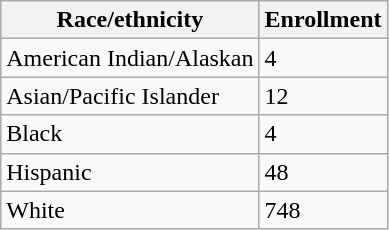<table class="wikitable sortable">
<tr>
<th>Race/ethnicity</th>
<th>Enrollment</th>
</tr>
<tr>
<td>American Indian/Alaskan</td>
<td>4</td>
</tr>
<tr>
<td>Asian/Pacific Islander</td>
<td>12</td>
</tr>
<tr>
<td>Black</td>
<td>4</td>
</tr>
<tr>
<td>Hispanic</td>
<td>48</td>
</tr>
<tr>
<td>White</td>
<td>748</td>
</tr>
</table>
